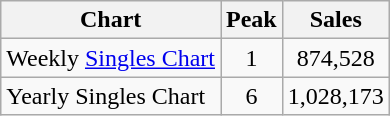<table class="wikitable">
<tr>
<th style="text-align:center;">Chart</th>
<th style="text-align:center;">Peak</th>
<th style="text-align:center;">Sales</th>
</tr>
<tr>
<td align="left">Weekly <a href='#'>Singles Chart</a></td>
<td style="text-align:center;">1</td>
<td style="text-align:center;">874,528</td>
</tr>
<tr>
<td align="left">Yearly Singles Chart</td>
<td style="text-align:center;">6</td>
<td style="text-align:center;">1,028,173</td>
</tr>
</table>
